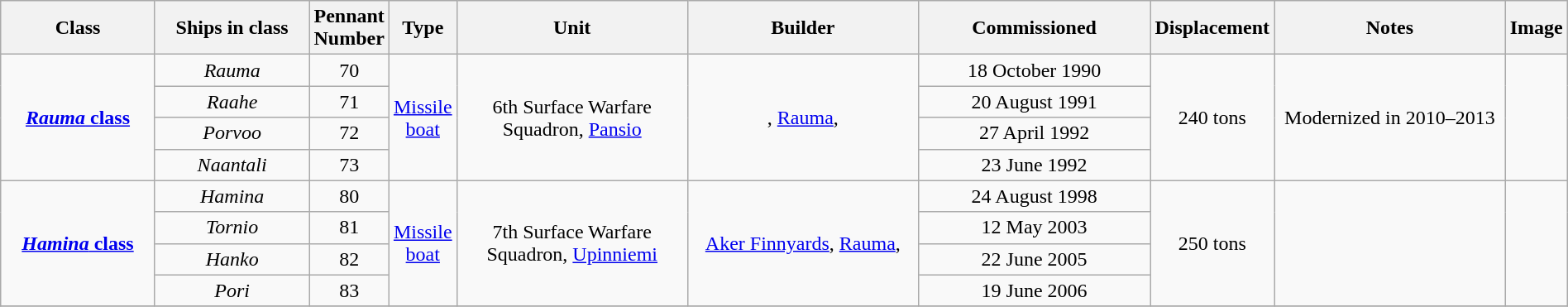<table class="wikitable" border="1" style="width:100%; text-align:center;">
<tr>
<th width="10%">Class</th>
<th width="10%">Ships in class</th>
<th width="5%">Pennant Number</th>
<th>Type</th>
<th width="15%">Unit</th>
<th width="15%">Builder</th>
<th width="15%">Commissioned</th>
<th>Displacement</th>
<th width="15%">Notes</th>
<th width="80px">Image</th>
</tr>
<tr>
<td rowspan="4"><strong><a href='#'><em>Rauma</em> class</a></strong></td>
<td><em>Rauma</em></td>
<td>70</td>
<td rowspan="4"><a href='#'>Missile boat</a></td>
<td rowspan="4">6th Surface Warfare Squadron, <a href='#'>Pansio</a></td>
<td rowspan="4">, <a href='#'>Rauma</a>, </td>
<td>18 October 1990</td>
<td rowspan="4">240 tons</td>
<td rowspan="4">Modernized in 2010–2013</td>
<td rowspan="4"></td>
</tr>
<tr>
<td><em>Raahe</em></td>
<td>71</td>
<td>20 August 1991</td>
</tr>
<tr>
<td><em>Porvoo</em></td>
<td>72</td>
<td>27 April 1992</td>
</tr>
<tr>
<td><em>Naantali</em></td>
<td>73</td>
<td>23 June 1992</td>
</tr>
<tr>
<td rowspan="4"><strong><a href='#'><em>Hamina</em> class</a></strong></td>
<td><em>Hamina</em></td>
<td>80</td>
<td rowspan="4"><a href='#'>Missile boat</a></td>
<td rowspan="4">7th Surface Warfare Squadron, <a href='#'>Upinniemi</a></td>
<td rowspan="4"><a href='#'>Aker Finnyards</a>, <a href='#'>Rauma</a>, </td>
<td>24 August 1998</td>
<td rowspan="4">250 tons</td>
<td rowspan="4"></td>
<td rowspan="4"></td>
</tr>
<tr>
<td><em>Tornio</em></td>
<td>81</td>
<td>12 May 2003</td>
</tr>
<tr>
<td><em>Hanko</em></td>
<td>82</td>
<td>22 June 2005</td>
</tr>
<tr>
<td><em>Pori</em></td>
<td>83</td>
<td>19 June 2006</td>
</tr>
<tr>
</tr>
</table>
